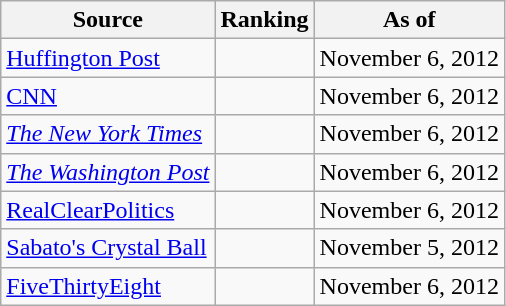<table class="wikitable" style="text-align:center">
<tr>
<th>Source</th>
<th>Ranking</th>
<th>As of</th>
</tr>
<tr>
<td align="left"><a href='#'>Huffington Post</a></td>
<td></td>
<td>November 6, 2012</td>
</tr>
<tr>
<td align="left"><a href='#'>CNN</a></td>
<td></td>
<td>November 6, 2012</td>
</tr>
<tr>
<td align=left><em><a href='#'>The New York Times</a></em></td>
<td></td>
<td>November 6, 2012</td>
</tr>
<tr>
<td align="left"><em><a href='#'>The Washington Post</a></em></td>
<td></td>
<td>November 6, 2012</td>
</tr>
<tr>
<td align="left"><a href='#'>RealClearPolitics</a></td>
<td></td>
<td>November 6, 2012</td>
</tr>
<tr>
<td align="left"><a href='#'>Sabato's Crystal Ball</a></td>
<td></td>
<td>November 5, 2012</td>
</tr>
<tr>
<td align="left"><a href='#'>FiveThirtyEight</a></td>
<td></td>
<td>November 6, 2012</td>
</tr>
</table>
